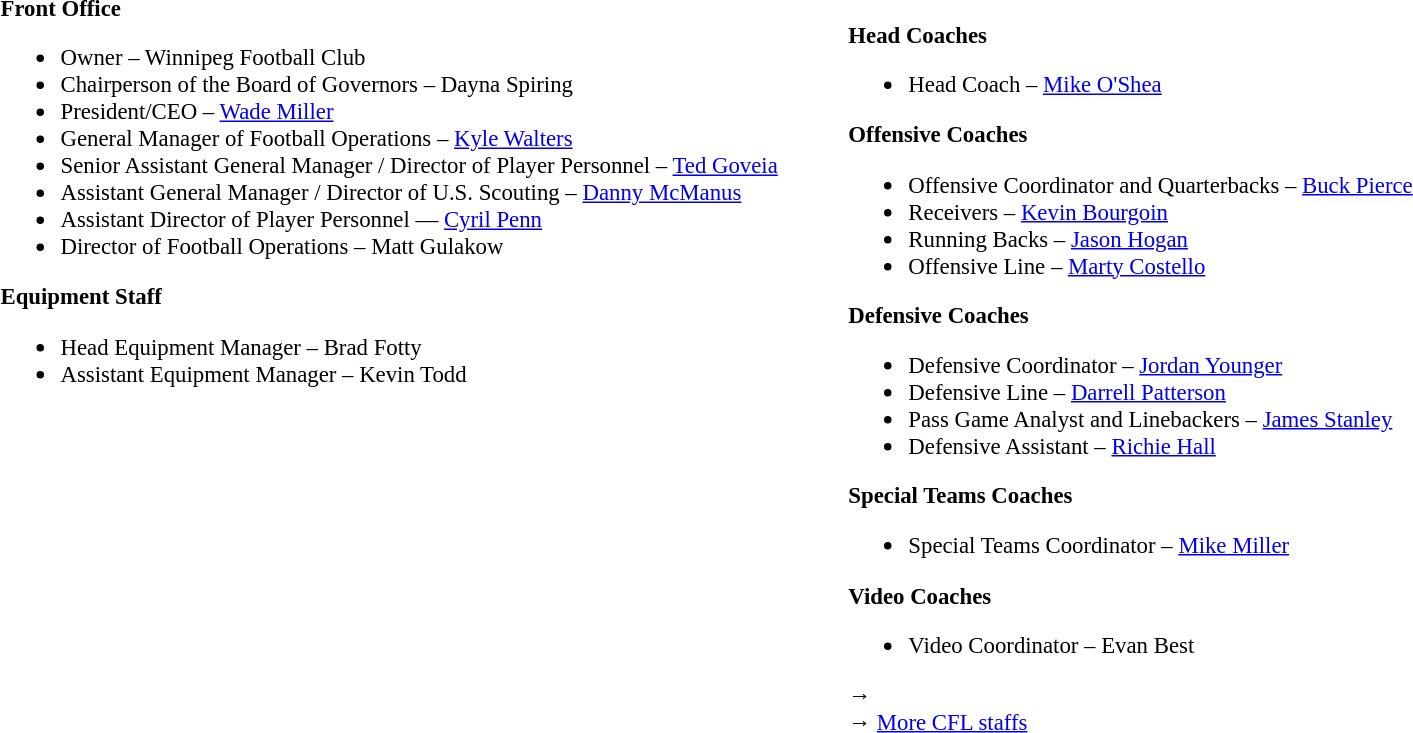<table class="toccolours" style="text-align: left;">
<tr>
<td colspan=7 style="text-align:right;"></td>
</tr>
<tr>
<td style="vertical-align:top;"></td>
<td style="font-size: 95%;vertical-align:top;"><strong>Front Office</strong><br><ul><li>Owner – Winnipeg Football Club</li><li>Chairperson of the Board of Governors – Dayna Spiring</li><li>President/CEO – <a href='#'>Wade Miller</a></li><li>General Manager of Football Operations – <a href='#'>Kyle Walters</a></li><li>Senior Assistant General Manager / Director of Player Personnel – <a href='#'>Ted Goveia</a></li><li>Assistant General Manager / Director of U.S. Scouting – <a href='#'>Danny McManus</a></li><li>Assistant Director of Player Personnel — <a href='#'>Cyril Penn</a></li><li>Director of Football Operations – Matt Gulakow</li></ul><strong>Equipment Staff</strong><ul><li>Head Equipment Manager – Brad Fotty</li><li>Assistant Equipment Manager – Kevin Todd</li></ul></td>
<td width="35"> </td>
<td style="vertical-align:top;"></td>
<td style="font-size: 95%;vertical-align:top;"><br><strong>Head Coaches</strong><ul><li>Head Coach – <a href='#'>Mike O'Shea</a></li></ul><strong>Offensive Coaches</strong><ul><li>Offensive Coordinator and Quarterbacks – <a href='#'>Buck Pierce</a></li><li>Receivers – <a href='#'>Kevin Bourgoin</a></li><li>Running Backs – <a href='#'>Jason Hogan</a></li><li>Offensive Line – <a href='#'>Marty Costello</a></li></ul><strong>Defensive Coaches</strong><ul><li>Defensive Coordinator – <a href='#'>Jordan Younger</a></li><li>Defensive Line – <a href='#'>Darrell Patterson</a></li><li>Pass Game Analyst and Linebackers – <a href='#'>James Stanley</a></li><li>Defensive Assistant – <a href='#'>Richie Hall</a></li></ul><strong>Special Teams Coaches</strong><ul><li>Special Teams Coordinator – <a href='#'>Mike Miller</a></li></ul><strong>Video Coaches</strong><ul><li>Video Coordinator – Evan Best</li></ul>→ <span></span><br>
→ <a href='#'>More CFL staffs</a></td>
</tr>
</table>
